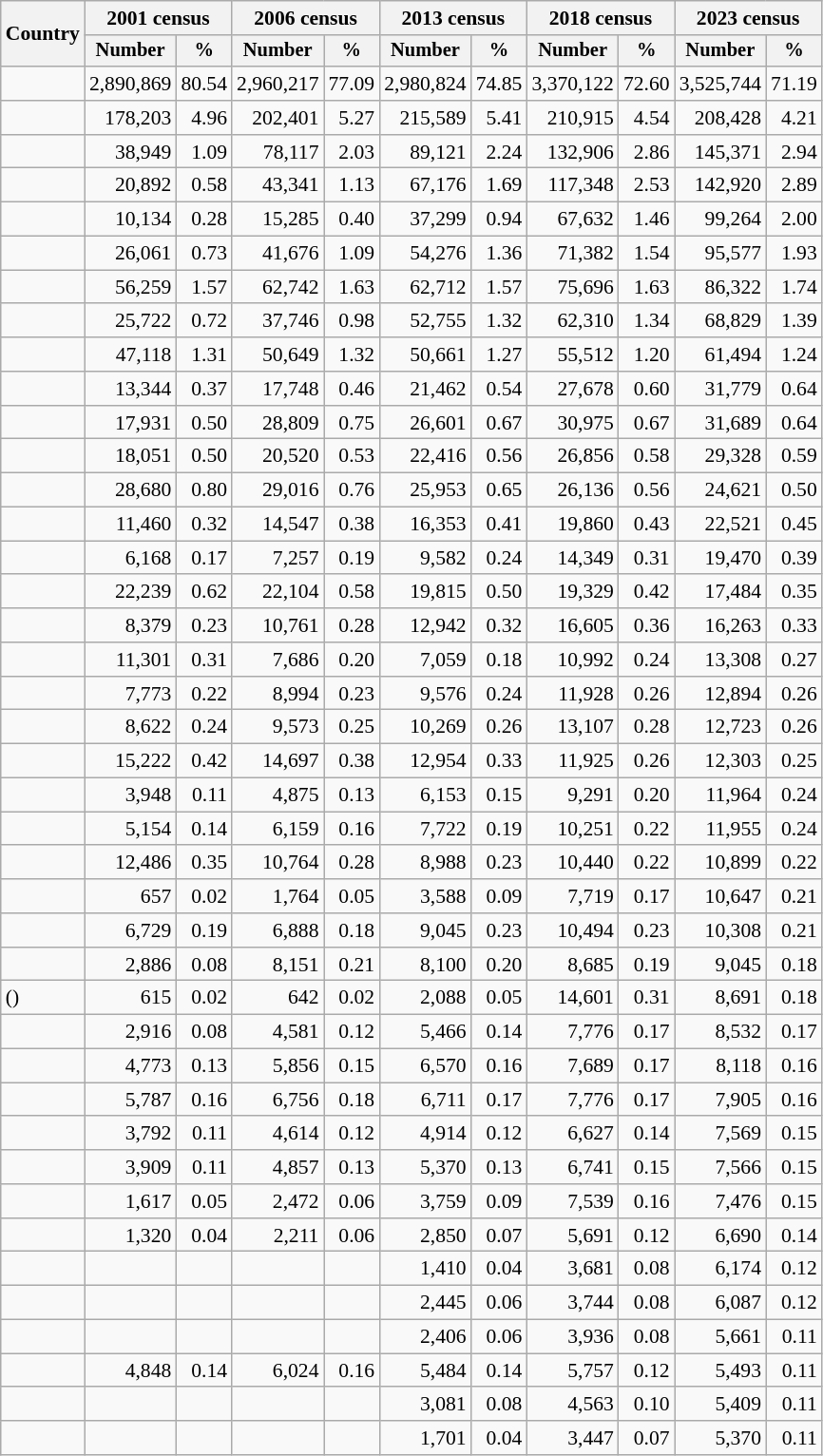<table class="wikitable sortable" style="font-size:90%; text-align:right;">
<tr>
<th rowspan=2>Country</th>
<th colspan=2>2001 census</th>
<th colspan=2>2006 census</th>
<th colspan=2>2013 census</th>
<th colspan="2">2018 census</th>
<th colspan=2>2023 census</th>
</tr>
<tr style="font-size:95%;">
<th>Number</th>
<th>%</th>
<th>Number</th>
<th>%</th>
<th>Number</th>
<th>%</th>
<th>Number</th>
<th>%</th>
<th>Number</th>
<th>%</th>
</tr>
<tr>
<td style="text-align:left;"></td>
<td>2,890,869</td>
<td>80.54</td>
<td>2,960,217</td>
<td>77.09</td>
<td>2,980,824</td>
<td>74.85</td>
<td>3,370,122</td>
<td>72.60</td>
<td>3,525,744</td>
<td>71.19</td>
</tr>
<tr>
<td style="text-align:left;"></td>
<td>178,203</td>
<td>4.96</td>
<td>202,401</td>
<td>5.27</td>
<td>215,589</td>
<td>5.41</td>
<td>210,915</td>
<td>4.54</td>
<td>208,428</td>
<td>4.21</td>
</tr>
<tr>
<td style="text-align:left;"></td>
<td>38,949</td>
<td>1.09</td>
<td>78,117</td>
<td>2.03</td>
<td>89,121</td>
<td>2.24</td>
<td>132,906</td>
<td>2.86</td>
<td>145,371</td>
<td>2.94</td>
</tr>
<tr>
<td style="text-align:left;"></td>
<td>20,892</td>
<td>0.58</td>
<td>43,341</td>
<td>1.13</td>
<td>67,176</td>
<td>1.69</td>
<td>117,348</td>
<td>2.53</td>
<td>142,920</td>
<td>2.89</td>
</tr>
<tr>
<td style="text-align:left;"></td>
<td>10,134</td>
<td>0.28</td>
<td>15,285</td>
<td>0.40</td>
<td>37,299</td>
<td>0.94</td>
<td>67,632</td>
<td>1.46</td>
<td>99,264</td>
<td>2.00</td>
</tr>
<tr>
<td style="text-align:left;"></td>
<td>26,061</td>
<td>0.73</td>
<td>41,676</td>
<td>1.09</td>
<td>54,276</td>
<td>1.36</td>
<td>71,382</td>
<td>1.54</td>
<td>95,577</td>
<td>1.93</td>
</tr>
<tr>
<td style="text-align:left;"></td>
<td>56,259</td>
<td>1.57</td>
<td>62,742</td>
<td>1.63</td>
<td>62,712</td>
<td>1.57</td>
<td>75,696</td>
<td>1.63</td>
<td>86,322</td>
<td>1.74</td>
</tr>
<tr>
<td style="text-align:left;"></td>
<td>25,722</td>
<td>0.72</td>
<td>37,746</td>
<td>0.98</td>
<td>52,755</td>
<td>1.32</td>
<td>62,310</td>
<td>1.34</td>
<td>68,829</td>
<td>1.39</td>
</tr>
<tr>
<td style="text-align:left;"></td>
<td>47,118</td>
<td>1.31</td>
<td>50,649</td>
<td>1.32</td>
<td>50,661</td>
<td>1.27</td>
<td>55,512</td>
<td>1.20</td>
<td>61,494</td>
<td>1.24</td>
</tr>
<tr>
<td style="text-align:left;"></td>
<td>13,344</td>
<td>0.37</td>
<td>17,748</td>
<td>0.46</td>
<td>21,462</td>
<td>0.54</td>
<td>27,678</td>
<td>0.60</td>
<td>31,779</td>
<td>0.64</td>
</tr>
<tr>
<td style="text-align:left;"></td>
<td>17,931</td>
<td>0.50</td>
<td>28,809</td>
<td>0.75</td>
<td>26,601</td>
<td>0.67</td>
<td>30,975</td>
<td>0.67</td>
<td>31,689</td>
<td>0.64</td>
</tr>
<tr>
<td style="text-align:left;"></td>
<td>18,051</td>
<td>0.50</td>
<td>20,520</td>
<td>0.53</td>
<td>22,416</td>
<td>0.56</td>
<td>26,856</td>
<td>0.58</td>
<td>29,328</td>
<td>0.59</td>
</tr>
<tr>
<td style="text-align:left;"></td>
<td>28,680</td>
<td>0.80</td>
<td>29,016</td>
<td>0.76</td>
<td>25,953</td>
<td>0.65</td>
<td>26,136</td>
<td>0.56</td>
<td>24,621</td>
<td>0.50</td>
</tr>
<tr>
<td style="text-align:left;"></td>
<td>11,460</td>
<td>0.32</td>
<td>14,547</td>
<td>0.38</td>
<td>16,353</td>
<td>0.41</td>
<td>19,860</td>
<td>0.43</td>
<td>22,521</td>
<td>0.45</td>
</tr>
<tr>
<td style="text-align:left;"></td>
<td>6,168</td>
<td>0.17</td>
<td>7,257</td>
<td>0.19</td>
<td>9,582</td>
<td>0.24</td>
<td>14,349</td>
<td>0.31</td>
<td>19,470</td>
<td>0.39</td>
</tr>
<tr>
<td style="text-align:left;"></td>
<td>22,239</td>
<td>0.62</td>
<td>22,104</td>
<td>0.58</td>
<td>19,815</td>
<td>0.50</td>
<td>19,329</td>
<td>0.42</td>
<td>17,484</td>
<td>0.35</td>
</tr>
<tr>
<td style="text-align:left;"></td>
<td>8,379</td>
<td>0.23</td>
<td>10,761</td>
<td>0.28</td>
<td>12,942</td>
<td>0.32</td>
<td>16,605</td>
<td>0.36</td>
<td>16,263</td>
<td>0.33</td>
</tr>
<tr>
<td style="text-align:left;"></td>
<td>11,301</td>
<td>0.31</td>
<td>7,686</td>
<td>0.20</td>
<td>7,059</td>
<td>0.18</td>
<td>10,992</td>
<td>0.24</td>
<td>13,308</td>
<td>0.27</td>
</tr>
<tr>
<td style="text-align:left;"></td>
<td>7,773</td>
<td>0.22</td>
<td>8,994</td>
<td>0.23</td>
<td>9,576</td>
<td>0.24</td>
<td>11,928</td>
<td>0.26</td>
<td>12,894</td>
<td>0.26</td>
</tr>
<tr>
<td style="text-align:left;"></td>
<td>8,622</td>
<td>0.24</td>
<td>9,573</td>
<td>0.25</td>
<td>10,269</td>
<td>0.26</td>
<td>13,107</td>
<td>0.28</td>
<td>12,723</td>
<td>0.26</td>
</tr>
<tr>
<td style="text-align:left;"></td>
<td>15,222</td>
<td>0.42</td>
<td>14,697</td>
<td>0.38</td>
<td>12,954</td>
<td>0.33</td>
<td>11,925</td>
<td>0.26</td>
<td>12,303</td>
<td>0.25</td>
</tr>
<tr>
<td style="text-align:left;"></td>
<td>3,948</td>
<td>0.11</td>
<td>4,875</td>
<td>0.13</td>
<td>6,153</td>
<td>0.15</td>
<td>9,291</td>
<td>0.20</td>
<td>11,964</td>
<td>0.24</td>
</tr>
<tr>
<td style="text-align:left;"></td>
<td>5,154</td>
<td>0.14</td>
<td>6,159</td>
<td>0.16</td>
<td>7,722</td>
<td>0.19</td>
<td>10,251</td>
<td>0.22</td>
<td>11,955</td>
<td>0.24</td>
</tr>
<tr>
<td style="text-align:left;"></td>
<td>12,486</td>
<td>0.35</td>
<td>10,764</td>
<td>0.28</td>
<td>8,988</td>
<td>0.23</td>
<td>10,440</td>
<td>0.22</td>
<td>10,899</td>
<td>0.22</td>
</tr>
<tr>
<td style="text-align:left;"></td>
<td>657</td>
<td>0.02</td>
<td>1,764</td>
<td>0.05</td>
<td>3,588</td>
<td>0.09</td>
<td>7,719</td>
<td>0.17</td>
<td>10,647</td>
<td>0.21</td>
</tr>
<tr>
<td style="text-align:left;"></td>
<td>6,729</td>
<td>0.19</td>
<td>6,888</td>
<td>0.18</td>
<td>9,045</td>
<td>0.23</td>
<td>10,494</td>
<td>0.23</td>
<td>10,308</td>
<td>0.21</td>
</tr>
<tr>
<td style="text-align:left;"></td>
<td>2,886</td>
<td>0.08</td>
<td>8,151</td>
<td>0.21</td>
<td>8,100</td>
<td>0.20</td>
<td>8,685</td>
<td>0.19</td>
<td>9,045</td>
<td>0.18</td>
</tr>
<tr>
<td style="text-align:left;"> ()</td>
<td>615</td>
<td>0.02</td>
<td>642</td>
<td>0.02</td>
<td>2,088</td>
<td>0.05</td>
<td>14,601</td>
<td>0.31</td>
<td>8,691</td>
<td>0.18</td>
</tr>
<tr>
<td style="text-align:left;"></td>
<td>2,916</td>
<td>0.08</td>
<td>4,581</td>
<td>0.12</td>
<td>5,466</td>
<td>0.14</td>
<td>7,776</td>
<td>0.17</td>
<td>8,532</td>
<td>0.17</td>
</tr>
<tr>
<td style="text-align:left;"></td>
<td>4,773</td>
<td>0.13</td>
<td>5,856</td>
<td>0.15</td>
<td>6,570</td>
<td>0.16</td>
<td>7,689</td>
<td>0.17</td>
<td>8,118</td>
<td>0.16</td>
</tr>
<tr>
<td style="text-align:left;"></td>
<td>5,787</td>
<td>0.16</td>
<td>6,756</td>
<td>0.18</td>
<td>6,711</td>
<td>0.17</td>
<td>7,776</td>
<td>0.17</td>
<td>7,905</td>
<td>0.16</td>
</tr>
<tr>
<td style="text-align:left;"></td>
<td>3,792</td>
<td>0.11</td>
<td>4,614</td>
<td>0.12</td>
<td>4,914</td>
<td>0.12</td>
<td>6,627</td>
<td>0.14</td>
<td>7,569</td>
<td>0.15</td>
</tr>
<tr>
<td style="text-align:left;"></td>
<td>3,909</td>
<td>0.11</td>
<td>4,857</td>
<td>0.13</td>
<td>5,370</td>
<td>0.13</td>
<td>6,741</td>
<td>0.15</td>
<td>7,566</td>
<td>0.15</td>
</tr>
<tr>
<td style="text-align:left;"></td>
<td>1,617</td>
<td>0.05</td>
<td>2,472</td>
<td>0.06</td>
<td>3,759</td>
<td>0.09</td>
<td>7,539</td>
<td>0.16</td>
<td>7,476</td>
<td>0.15</td>
</tr>
<tr>
<td style="text-align:left;"></td>
<td>1,320</td>
<td>0.04</td>
<td>2,211</td>
<td>0.06</td>
<td>2,850</td>
<td>0.07</td>
<td>5,691</td>
<td>0.12</td>
<td>6,690</td>
<td>0.14</td>
</tr>
<tr>
<td style="text-align:left;"></td>
<td></td>
<td></td>
<td></td>
<td></td>
<td>1,410</td>
<td>0.04</td>
<td>3,681</td>
<td>0.08</td>
<td>6,174</td>
<td>0.12</td>
</tr>
<tr>
<td style="text-align:left;"></td>
<td></td>
<td></td>
<td></td>
<td></td>
<td>2,445</td>
<td>0.06</td>
<td>3,744</td>
<td>0.08</td>
<td>6,087</td>
<td>0.12</td>
</tr>
<tr>
<td style="text-align:left;"></td>
<td></td>
<td></td>
<td></td>
<td></td>
<td>2,406</td>
<td>0.06</td>
<td>3,936</td>
<td>0.08</td>
<td>5,661</td>
<td>0.11</td>
</tr>
<tr>
<td style="text-align:left;"></td>
<td>4,848</td>
<td>0.14</td>
<td>6,024</td>
<td>0.16</td>
<td>5,484</td>
<td>0.14</td>
<td>5,757</td>
<td>0.12</td>
<td>5,493</td>
<td>0.11</td>
</tr>
<tr>
<td style="text-align:left;"></td>
<td></td>
<td></td>
<td></td>
<td></td>
<td>3,081</td>
<td>0.08</td>
<td>4,563</td>
<td>0.10</td>
<td>5,409</td>
<td>0.11</td>
</tr>
<tr>
<td style="text-align:left;"></td>
<td></td>
<td></td>
<td></td>
<td></td>
<td>1,701</td>
<td>0.04</td>
<td>3,447</td>
<td>0.07</td>
<td>5,370</td>
<td>0.11</td>
</tr>
</table>
